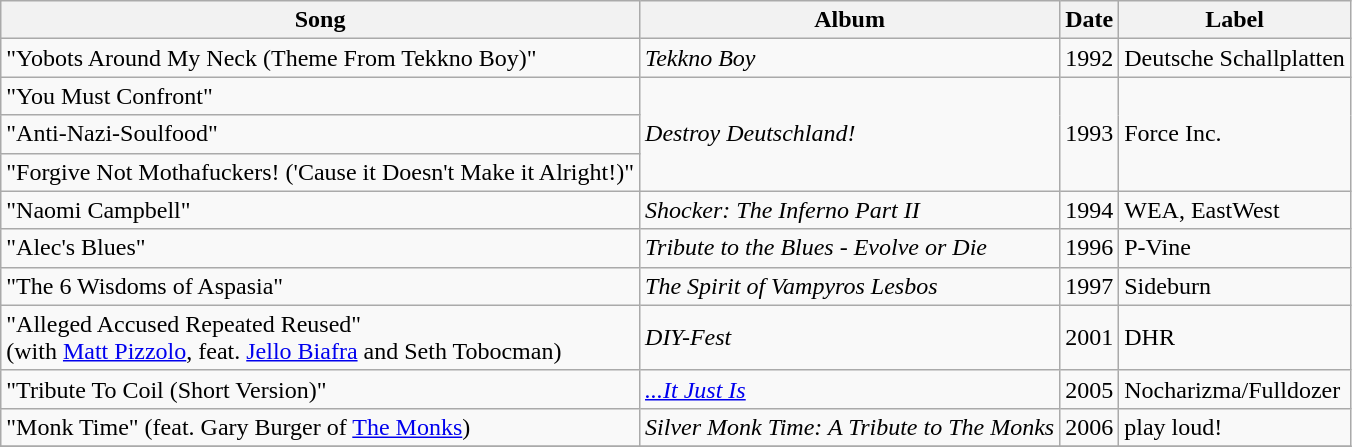<table class="wikitable">
<tr>
<th>Song</th>
<th>Album</th>
<th>Date</th>
<th>Label</th>
</tr>
<tr>
<td>"Yobots Around My Neck (Theme From Tekkno Boy)"</td>
<td><em>Tekkno Boy</em></td>
<td>1992</td>
<td>Deutsche Schallplatten</td>
</tr>
<tr>
<td>"You Must Confront"</td>
<td rowspan="3"><em>Destroy Deutschland!</em></td>
<td rowspan="3">1993</td>
<td rowspan="3">Force Inc.</td>
</tr>
<tr>
<td>"Anti-Nazi-Soulfood"</td>
</tr>
<tr>
<td>"Forgive Not Mothafuckers! ('Cause it Doesn't Make it Alright!)"</td>
</tr>
<tr>
<td>"Naomi Campbell"</td>
<td><em>Shocker: The Inferno Part II</em></td>
<td>1994</td>
<td>WEA, EastWest</td>
</tr>
<tr>
<td>"Alec's Blues"</td>
<td><em>Tribute to the Blues - Evolve or Die</em></td>
<td>1996</td>
<td>P-Vine</td>
</tr>
<tr>
<td>"The 6 Wisdoms of Aspasia"</td>
<td><em>The Spirit of Vampyros Lesbos</em></td>
<td>1997</td>
<td>Sideburn</td>
</tr>
<tr>
<td>"Alleged Accused Repeated Reused"<br>(with <a href='#'>Matt Pizzolo</a>, feat. <a href='#'>Jello Biafra</a> and Seth Tobocman)</td>
<td><em>DIY-Fest</em></td>
<td>2001</td>
<td>DHR</td>
</tr>
<tr>
<td>"Tribute To Coil (Short Version)"</td>
<td><em><a href='#'>...It Just Is</a></em></td>
<td>2005</td>
<td>Nocharizma/Fulldozer</td>
</tr>
<tr>
<td>"Monk Time" (feat. Gary Burger of <a href='#'>The Monks</a>)</td>
<td><em>Silver Monk Time: A Tribute to The Monks</em></td>
<td>2006</td>
<td>play loud!</td>
</tr>
<tr>
</tr>
</table>
